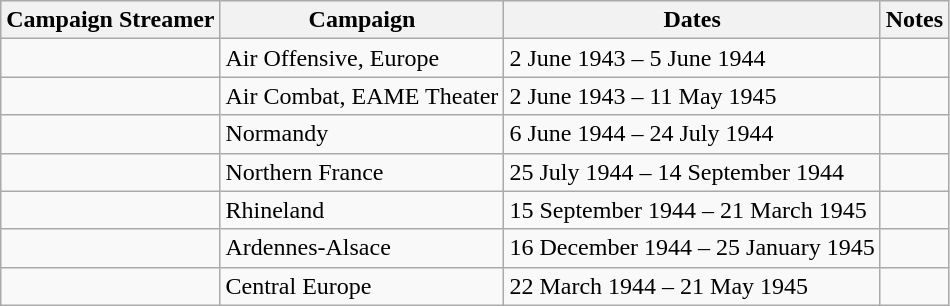<table class="wikitable">
<tr style="background:#efefef;">
<th>Campaign Streamer</th>
<th>Campaign</th>
<th>Dates</th>
<th>Notes</th>
</tr>
<tr>
<td></td>
<td>Air Offensive, Europe</td>
<td>2 June 1943 – 5 June 1944</td>
<td></td>
</tr>
<tr>
<td></td>
<td>Air Combat, EAME Theater</td>
<td>2 June 1943 – 11 May 1945</td>
<td></td>
</tr>
<tr>
<td></td>
<td>Normandy</td>
<td>6 June 1944 – 24 July 1944</td>
<td></td>
</tr>
<tr>
<td></td>
<td>Northern France</td>
<td>25 July 1944 – 14 September 1944</td>
<td></td>
</tr>
<tr>
<td></td>
<td>Rhineland</td>
<td>15 September 1944 – 21 March 1945</td>
<td></td>
</tr>
<tr>
<td></td>
<td>Ardennes-Alsace</td>
<td>16 December 1944 – 25 January 1945</td>
<td></td>
</tr>
<tr>
<td></td>
<td>Central Europe</td>
<td>22 March 1944 – 21 May 1945</td>
<td></td>
</tr>
</table>
